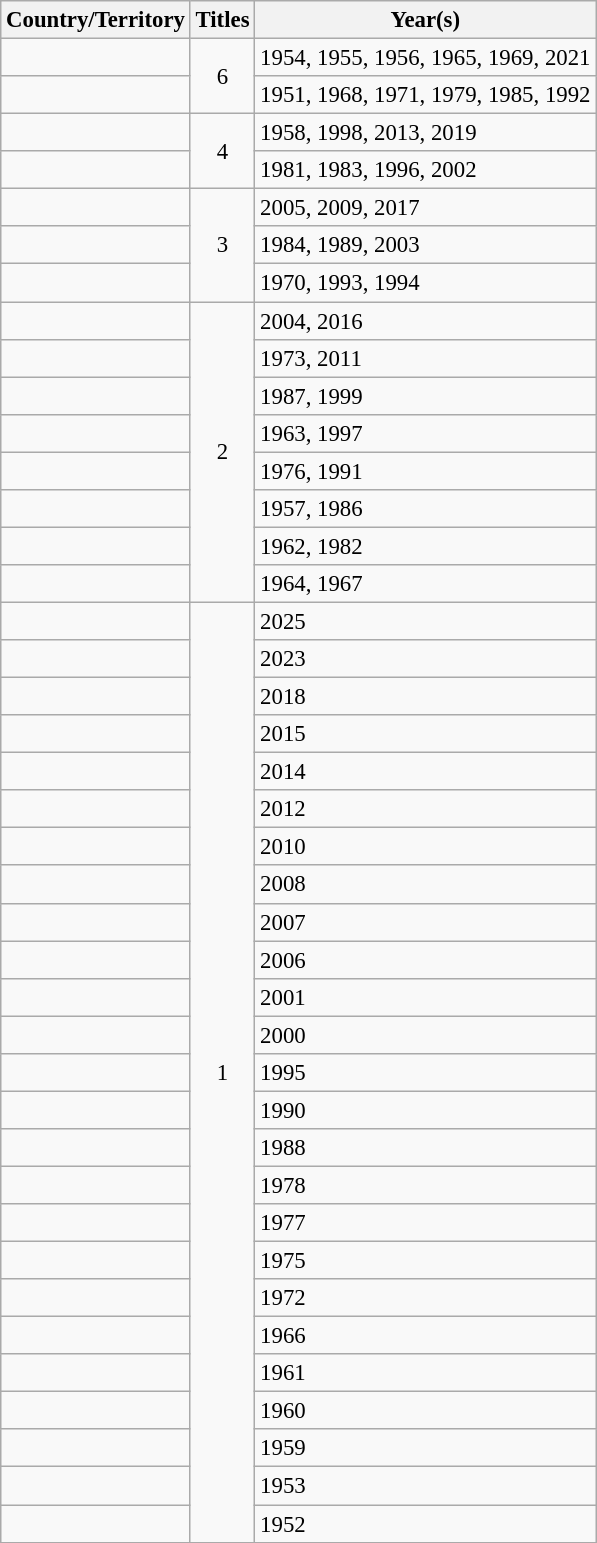<table class="wikitable sortable" style="font-size: 95%;">
<tr>
<th>Country/Territory</th>
<th>Titles</th>
<th>Year(s)</th>
</tr>
<tr>
<td></td>
<td rowspan="2" style="text-align:center;">6</td>
<td>1954, 1955, 1956, 1965, 1969, 2021</td>
</tr>
<tr>
<td></td>
<td>1951, 1968, 1971, 1979, 1985, 1992</td>
</tr>
<tr>
<td></td>
<td rowspan="2" style="text-align:center;">4</td>
<td>1958, 1998, 2013, 2019</td>
</tr>
<tr>
<td></td>
<td>1981, 1983, 1996, 2002</td>
</tr>
<tr>
<td></td>
<td rowspan="3" style="text-align:center;">3</td>
<td>2005, 2009, 2017</td>
</tr>
<tr>
<td></td>
<td>1984, 1989, 2003</td>
</tr>
<tr>
<td></td>
<td>1970, 1993, 1994</td>
</tr>
<tr>
<td></td>
<td rowspan="8" style="text-align:center;">2</td>
<td>2004, 2016</td>
</tr>
<tr>
<td></td>
<td>1973, 2011</td>
</tr>
<tr>
<td></td>
<td>1987, 1999</td>
</tr>
<tr>
<td></td>
<td>1963, 1997</td>
</tr>
<tr>
<td></td>
<td>1976, 1991</td>
</tr>
<tr>
<td></td>
<td>1957, 1986</td>
</tr>
<tr>
<td></td>
<td>1962, 1982</td>
</tr>
<tr>
<td></td>
<td>1964, 1967</td>
</tr>
<tr>
<td></td>
<td rowspan="26" style="text-align:center;">1</td>
<td>2025</td>
</tr>
<tr>
<td></td>
<td>2023</td>
</tr>
<tr>
<td></td>
<td>2018</td>
</tr>
<tr>
<td></td>
<td>2015</td>
</tr>
<tr>
<td></td>
<td>2014</td>
</tr>
<tr>
<td></td>
<td>2012</td>
</tr>
<tr>
<td></td>
<td>2010</td>
</tr>
<tr>
<td></td>
<td>2008</td>
</tr>
<tr>
<td></td>
<td>2007</td>
</tr>
<tr>
<td></td>
<td>2006</td>
</tr>
<tr>
<td></td>
<td>2001</td>
</tr>
<tr>
<td></td>
<td>2000</td>
</tr>
<tr>
<td></td>
<td>1995</td>
</tr>
<tr>
<td></td>
<td>1990</td>
</tr>
<tr>
<td></td>
<td>1988</td>
</tr>
<tr>
<td></td>
<td>1978</td>
</tr>
<tr>
<td></td>
<td>1977</td>
</tr>
<tr>
<td></td>
<td>1975</td>
</tr>
<tr>
<td></td>
<td>1972</td>
</tr>
<tr>
<td></td>
<td>1966</td>
</tr>
<tr>
<td></td>
<td>1961</td>
</tr>
<tr>
<td></td>
<td>1960</td>
</tr>
<tr>
<td></td>
<td>1959</td>
</tr>
<tr>
<td></td>
<td>1953</td>
</tr>
<tr>
<td></td>
<td>1952</td>
</tr>
</table>
